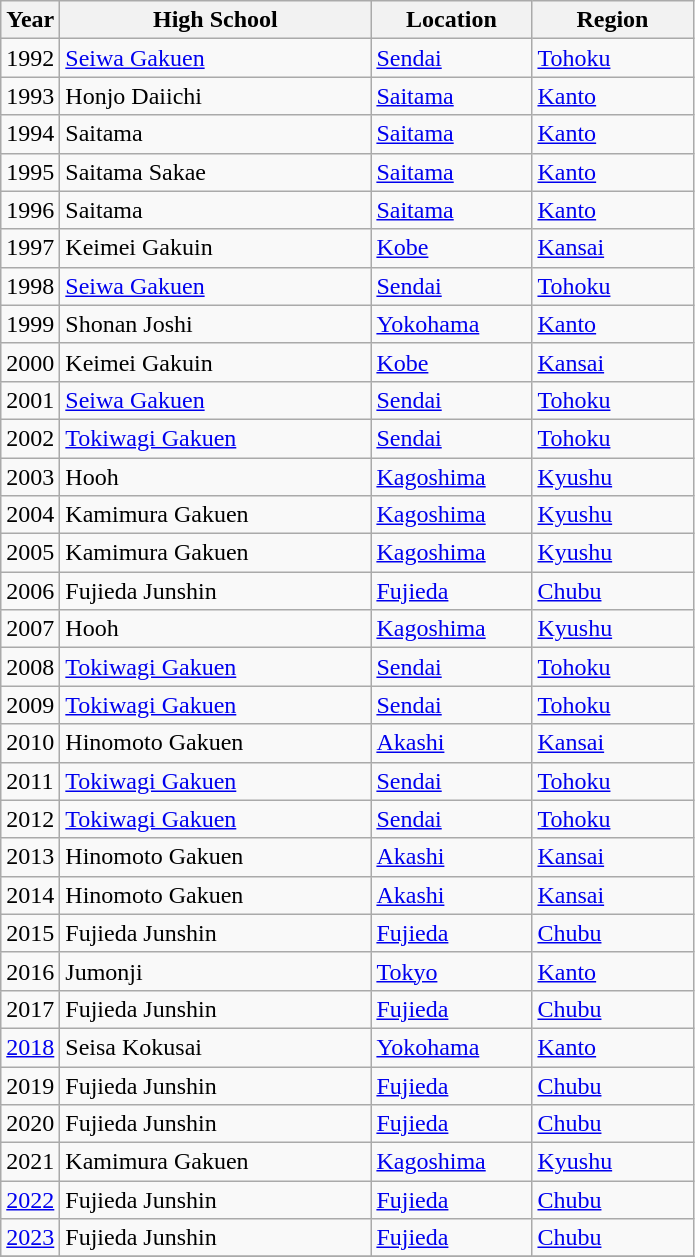<table class="wikitable sortable">
<tr>
<th>Year</th>
<th width=200px>High School</th>
<th width=100px>Location</th>
<th width=100px>Region</th>
</tr>
<tr>
<td>1992</td>
<td><a href='#'>Seiwa Gakuen</a></td>
<td><a href='#'>Sendai</a></td>
<td><a href='#'>Tohoku</a></td>
</tr>
<tr>
<td>1993</td>
<td>Honjo Daiichi</td>
<td><a href='#'>Saitama</a></td>
<td><a href='#'>Kanto</a></td>
</tr>
<tr>
<td>1994</td>
<td>Saitama</td>
<td><a href='#'>Saitama</a></td>
<td><a href='#'>Kanto</a></td>
</tr>
<tr>
<td>1995</td>
<td>Saitama Sakae</td>
<td><a href='#'>Saitama</a></td>
<td><a href='#'>Kanto</a></td>
</tr>
<tr>
<td>1996</td>
<td>Saitama</td>
<td><a href='#'>Saitama</a></td>
<td><a href='#'>Kanto</a></td>
</tr>
<tr>
<td>1997</td>
<td>Keimei Gakuin</td>
<td><a href='#'>Kobe</a></td>
<td><a href='#'>Kansai</a></td>
</tr>
<tr>
<td>1998</td>
<td><a href='#'>Seiwa Gakuen</a></td>
<td><a href='#'>Sendai</a></td>
<td><a href='#'>Tohoku</a></td>
</tr>
<tr>
<td>1999</td>
<td>Shonan Joshi</td>
<td><a href='#'>Yokohama</a></td>
<td><a href='#'>Kanto</a></td>
</tr>
<tr>
<td>2000</td>
<td>Keimei Gakuin</td>
<td><a href='#'>Kobe</a></td>
<td><a href='#'>Kansai</a></td>
</tr>
<tr>
<td>2001</td>
<td><a href='#'>Seiwa Gakuen</a></td>
<td><a href='#'>Sendai</a></td>
<td><a href='#'>Tohoku</a></td>
</tr>
<tr>
<td>2002</td>
<td><a href='#'>Tokiwagi Gakuen</a></td>
<td><a href='#'>Sendai</a></td>
<td><a href='#'>Tohoku</a></td>
</tr>
<tr>
<td>2003</td>
<td>Hooh</td>
<td><a href='#'>Kagoshima</a></td>
<td><a href='#'>Kyushu</a></td>
</tr>
<tr>
<td>2004</td>
<td>Kamimura Gakuen</td>
<td><a href='#'>Kagoshima</a></td>
<td><a href='#'>Kyushu</a></td>
</tr>
<tr>
<td>2005</td>
<td>Kamimura Gakuen</td>
<td><a href='#'>Kagoshima</a></td>
<td><a href='#'>Kyushu</a></td>
</tr>
<tr>
<td>2006</td>
<td>Fujieda Junshin</td>
<td><a href='#'>Fujieda</a></td>
<td><a href='#'>Chubu</a></td>
</tr>
<tr>
<td>2007</td>
<td>Hooh</td>
<td><a href='#'>Kagoshima</a></td>
<td><a href='#'>Kyushu</a></td>
</tr>
<tr>
<td>2008</td>
<td><a href='#'>Tokiwagi Gakuen</a></td>
<td><a href='#'>Sendai</a></td>
<td><a href='#'>Tohoku</a></td>
</tr>
<tr>
<td>2009</td>
<td><a href='#'>Tokiwagi Gakuen</a></td>
<td><a href='#'>Sendai</a></td>
<td><a href='#'>Tohoku</a></td>
</tr>
<tr>
<td>2010</td>
<td>Hinomoto Gakuen</td>
<td><a href='#'>Akashi</a></td>
<td><a href='#'>Kansai</a></td>
</tr>
<tr>
<td>2011</td>
<td><a href='#'>Tokiwagi Gakuen</a></td>
<td><a href='#'>Sendai</a></td>
<td><a href='#'>Tohoku</a></td>
</tr>
<tr>
<td>2012</td>
<td><a href='#'>Tokiwagi Gakuen</a></td>
<td><a href='#'>Sendai</a></td>
<td><a href='#'>Tohoku</a></td>
</tr>
<tr>
<td>2013</td>
<td>Hinomoto Gakuen</td>
<td><a href='#'>Akashi</a></td>
<td><a href='#'>Kansai</a></td>
</tr>
<tr>
<td>2014</td>
<td>Hinomoto Gakuen</td>
<td><a href='#'>Akashi</a></td>
<td><a href='#'>Kansai</a></td>
</tr>
<tr>
<td>2015</td>
<td>Fujieda Junshin</td>
<td><a href='#'>Fujieda</a></td>
<td><a href='#'>Chubu</a></td>
</tr>
<tr>
<td>2016</td>
<td>Jumonji</td>
<td><a href='#'>Tokyo</a></td>
<td><a href='#'>Kanto</a></td>
</tr>
<tr>
<td>2017</td>
<td>Fujieda Junshin</td>
<td><a href='#'>Fujieda</a></td>
<td><a href='#'>Chubu</a></td>
</tr>
<tr>
<td><a href='#'>2018</a></td>
<td>Seisa Kokusai</td>
<td><a href='#'>Yokohama</a></td>
<td><a href='#'>Kanto</a></td>
</tr>
<tr>
<td>2019</td>
<td>Fujieda Junshin</td>
<td><a href='#'>Fujieda</a></td>
<td><a href='#'>Chubu</a></td>
</tr>
<tr>
<td>2020</td>
<td>Fujieda Junshin</td>
<td><a href='#'>Fujieda</a></td>
<td><a href='#'>Chubu</a></td>
</tr>
<tr>
<td>2021</td>
<td>Kamimura Gakuen</td>
<td><a href='#'>Kagoshima</a></td>
<td><a href='#'>Kyushu</a></td>
</tr>
<tr>
<td><a href='#'>2022</a></td>
<td>Fujieda Junshin</td>
<td><a href='#'>Fujieda</a></td>
<td><a href='#'>Chubu</a></td>
</tr>
<tr>
<td><a href='#'>2023</a></td>
<td>Fujieda Junshin</td>
<td><a href='#'>Fujieda</a></td>
<td><a href='#'>Chubu</a></td>
</tr>
<tr>
</tr>
</table>
